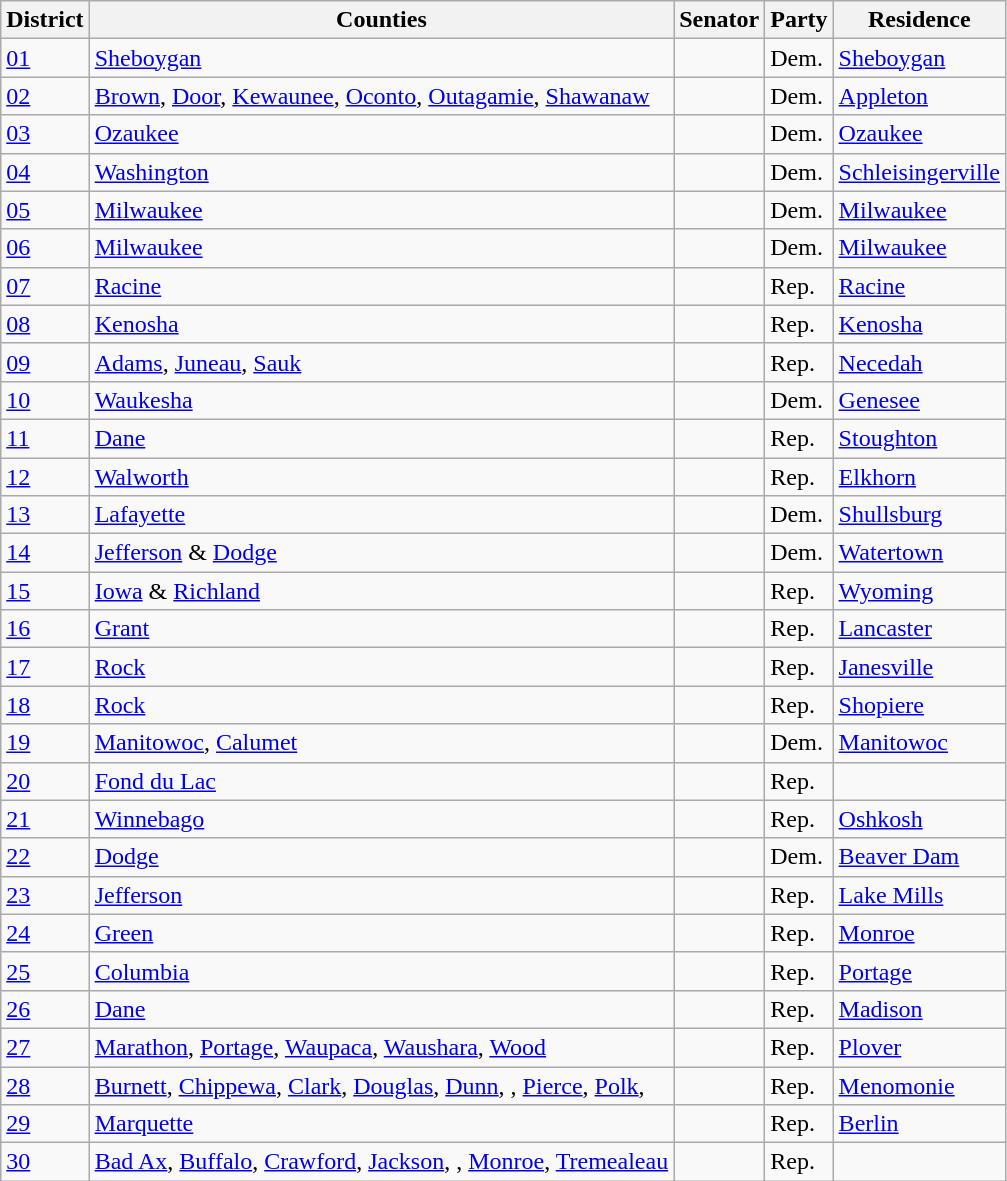<table class="wikitable sortable">
<tr>
<th>District</th>
<th>Counties</th>
<th>Senator</th>
<th>Party</th>
<th>Residence</th>
</tr>
<tr>
<td><a href='#'>01</a></td>
<td><a href='#'>Sheboygan</a></td>
<td></td>
<td>Dem.</td>
<td><a href='#'>Sheboygan</a></td>
</tr>
<tr>
<td><a href='#'>02</a></td>
<td><a href='#'>Brown</a>, <a href='#'>Door</a>, <a href='#'>Kewaunee</a>, <a href='#'>Oconto</a>, <a href='#'>Outagamie</a>, <a href='#'>Shawanaw</a></td>
<td></td>
<td>Dem.</td>
<td><a href='#'>Appleton</a></td>
</tr>
<tr>
<td><a href='#'>03</a></td>
<td><a href='#'>Ozaukee</a></td>
<td></td>
<td>Dem.</td>
<td><a href='#'>Ozaukee</a></td>
</tr>
<tr>
<td><a href='#'>04</a></td>
<td><a href='#'>Washington</a></td>
<td></td>
<td>Dem.</td>
<td><a href='#'>Schleisingerville</a></td>
</tr>
<tr>
<td><a href='#'>05</a></td>
<td><a href='#'>Milwaukee</a> </td>
<td></td>
<td>Dem.</td>
<td><a href='#'>Milwaukee</a></td>
</tr>
<tr>
<td><a href='#'>06</a></td>
<td><a href='#'>Milwaukee</a> </td>
<td></td>
<td>Dem.</td>
<td><a href='#'>Milwaukee</a></td>
</tr>
<tr>
<td><a href='#'>07</a></td>
<td><a href='#'>Racine</a></td>
<td></td>
<td>Rep.</td>
<td><a href='#'>Racine</a></td>
</tr>
<tr>
<td><a href='#'>08</a></td>
<td><a href='#'>Kenosha</a></td>
<td></td>
<td>Rep.</td>
<td><a href='#'>Kenosha</a></td>
</tr>
<tr>
<td><a href='#'>09</a></td>
<td><a href='#'>Adams</a>, <a href='#'>Juneau</a>, <a href='#'>Sauk</a></td>
<td></td>
<td>Rep.</td>
<td><a href='#'>Necedah</a></td>
</tr>
<tr>
<td><a href='#'>10</a></td>
<td><a href='#'>Waukesha</a></td>
<td></td>
<td>Dem.</td>
<td><a href='#'>Genesee</a></td>
</tr>
<tr>
<td><a href='#'>11</a></td>
<td><a href='#'>Dane</a> </td>
<td></td>
<td>Rep.</td>
<td><a href='#'>Stoughton</a></td>
</tr>
<tr>
<td><a href='#'>12</a></td>
<td><a href='#'>Walworth</a></td>
<td></td>
<td>Rep.</td>
<td><a href='#'>Elkhorn</a></td>
</tr>
<tr>
<td><a href='#'>13</a></td>
<td><a href='#'>Lafayette</a></td>
<td></td>
<td>Dem.</td>
<td><a href='#'>Shullsburg</a></td>
</tr>
<tr>
<td><a href='#'>14</a></td>
<td><a href='#'>Jefferson</a>  & <a href='#'>Dodge</a> </td>
<td></td>
<td>Dem.</td>
<td><a href='#'>Watertown</a></td>
</tr>
<tr>
<td><a href='#'>15</a></td>
<td><a href='#'>Iowa</a> & <a href='#'>Richland</a></td>
<td></td>
<td>Rep.</td>
<td><a href='#'>Wyoming</a></td>
</tr>
<tr>
<td><a href='#'>16</a></td>
<td><a href='#'>Grant</a></td>
<td></td>
<td>Rep.</td>
<td><a href='#'>Lancaster</a></td>
</tr>
<tr>
<td><a href='#'>17</a></td>
<td><a href='#'>Rock</a> </td>
<td></td>
<td>Rep.</td>
<td><a href='#'>Janesville</a></td>
</tr>
<tr>
<td><a href='#'>18</a></td>
<td><a href='#'>Rock</a> </td>
<td></td>
<td>Rep.</td>
<td><a href='#'>Shopiere</a></td>
</tr>
<tr>
<td><a href='#'>19</a></td>
<td><a href='#'>Manitowoc</a>, <a href='#'>Calumet</a></td>
<td></td>
<td>Dem.</td>
<td><a href='#'>Manitowoc</a></td>
</tr>
<tr>
<td><a href='#'>20</a></td>
<td><a href='#'>Fond du Lac</a></td>
<td></td>
<td>Rep.</td>
<td></td>
</tr>
<tr>
<td><a href='#'>21</a></td>
<td><a href='#'>Winnebago</a></td>
<td></td>
<td>Rep.</td>
<td><a href='#'>Oshkosh</a></td>
</tr>
<tr>
<td><a href='#'>22</a></td>
<td><a href='#'>Dodge</a> </td>
<td></td>
<td>Dem.</td>
<td><a href='#'>Beaver Dam</a></td>
</tr>
<tr>
<td><a href='#'>23</a></td>
<td><a href='#'>Jefferson</a> </td>
<td></td>
<td>Rep.</td>
<td><a href='#'>Lake Mills</a></td>
</tr>
<tr>
<td><a href='#'>24</a></td>
<td><a href='#'>Green</a></td>
<td></td>
<td>Rep.</td>
<td><a href='#'>Monroe</a></td>
</tr>
<tr>
<td><a href='#'>25</a></td>
<td><a href='#'>Columbia</a></td>
<td></td>
<td>Rep.</td>
<td><a href='#'>Portage</a></td>
</tr>
<tr>
<td><a href='#'>26</a></td>
<td><a href='#'>Dane</a> </td>
<td></td>
<td>Rep.</td>
<td><a href='#'>Madison</a></td>
</tr>
<tr>
<td><a href='#'>27</a></td>
<td><a href='#'>Marathon</a>, <a href='#'>Portage</a>, <a href='#'>Waupaca</a>, <a href='#'>Waushara</a>, <a href='#'>Wood</a></td>
<td></td>
<td>Rep.</td>
<td><a href='#'>Plover</a></td>
</tr>
<tr>
<td><a href='#'>28</a></td>
<td><a href='#'>Burnett</a>, <a href='#'>Chippewa</a>, <a href='#'>Clark</a>, <a href='#'>Douglas</a>, <a href='#'>Dunn</a>, , <a href='#'>Pierce</a>, <a href='#'>Polk</a>, </td>
<td></td>
<td>Rep.</td>
<td><a href='#'>Menomonie</a></td>
</tr>
<tr>
<td><a href='#'>29</a></td>
<td><a href='#'>Marquette</a></td>
<td></td>
<td>Rep.</td>
<td><a href='#'>Berlin</a></td>
</tr>
<tr>
<td><a href='#'>30</a></td>
<td><a href='#'>Bad Ax</a>, <a href='#'>Buffalo</a>, <a href='#'>Crawford</a>, <a href='#'>Jackson</a>, , <a href='#'>Monroe</a>, <a href='#'>Tremealeau</a></td>
<td></td>
<td>Rep.</td>
<td></td>
</tr>
</table>
